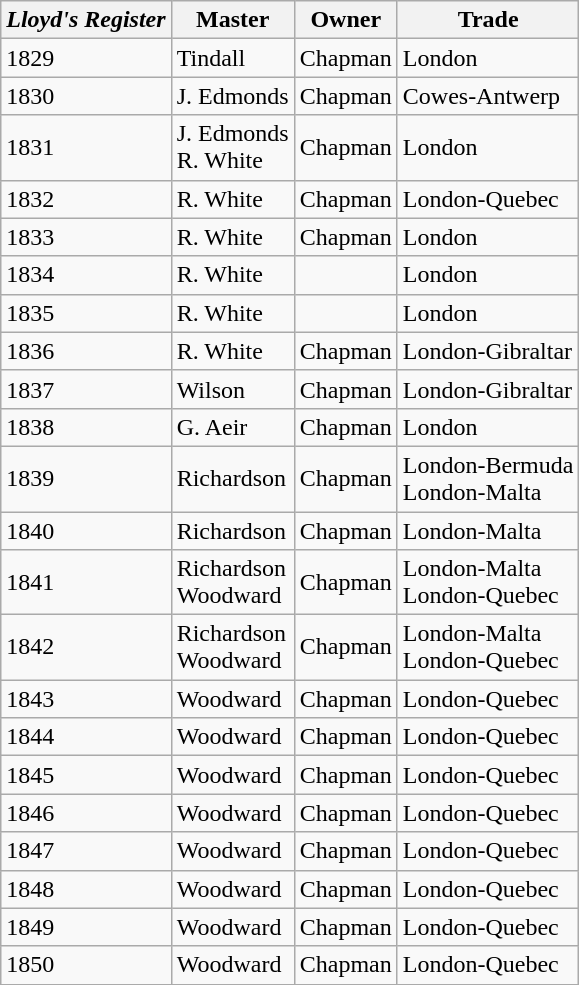<table class="wikitable sortable" border="1">
<tr>
<th><em>Lloyd's Register</em></th>
<th>Master</th>
<th>Owner</th>
<th>Trade</th>
</tr>
<tr>
<td>1829</td>
<td>Tindall</td>
<td>Chapman</td>
<td>London</td>
</tr>
<tr>
<td>1830</td>
<td>J. Edmonds</td>
<td>Chapman</td>
<td>Cowes-Antwerp</td>
</tr>
<tr>
<td>1831</td>
<td>J. Edmonds<br> R. White</td>
<td>Chapman</td>
<td>London</td>
</tr>
<tr>
<td>1832</td>
<td>R. White</td>
<td>Chapman</td>
<td>London-Quebec</td>
</tr>
<tr>
<td>1833</td>
<td>R. White</td>
<td>Chapman</td>
<td>London</td>
</tr>
<tr>
<td>1834</td>
<td>R. White</td>
<td></td>
<td>London</td>
</tr>
<tr>
<td>1835</td>
<td>R. White</td>
<td></td>
<td>London</td>
</tr>
<tr>
<td>1836</td>
<td>R. White</td>
<td>Chapman</td>
<td>London-Gibraltar</td>
</tr>
<tr>
<td>1837</td>
<td>Wilson</td>
<td>Chapman</td>
<td>London-Gibraltar</td>
</tr>
<tr>
<td>1838</td>
<td>G. Aeir</td>
<td>Chapman</td>
<td>London</td>
</tr>
<tr>
<td>1839</td>
<td>Richardson</td>
<td>Chapman</td>
<td>London-Bermuda<br>London-Malta</td>
</tr>
<tr>
<td>1840</td>
<td>Richardson</td>
<td>Chapman</td>
<td>London-Malta</td>
</tr>
<tr>
<td>1841</td>
<td>Richardson<br>Woodward</td>
<td>Chapman</td>
<td>London-Malta<br>London-Quebec</td>
</tr>
<tr>
<td>1842</td>
<td>Richardson<br>Woodward</td>
<td>Chapman</td>
<td>London-Malta<br>London-Quebec</td>
</tr>
<tr>
<td>1843</td>
<td>Woodward</td>
<td>Chapman</td>
<td>London-Quebec</td>
</tr>
<tr>
<td>1844</td>
<td>Woodward</td>
<td>Chapman</td>
<td>London-Quebec</td>
</tr>
<tr>
<td>1845</td>
<td>Woodward</td>
<td>Chapman</td>
<td>London-Quebec</td>
</tr>
<tr>
<td>1846</td>
<td>Woodward</td>
<td>Chapman</td>
<td>London-Quebec</td>
</tr>
<tr>
<td>1847</td>
<td>Woodward</td>
<td>Chapman</td>
<td>London-Quebec</td>
</tr>
<tr>
<td>1848</td>
<td>Woodward</td>
<td>Chapman</td>
<td>London-Quebec</td>
</tr>
<tr>
<td>1849</td>
<td>Woodward</td>
<td>Chapman</td>
<td>London-Quebec</td>
</tr>
<tr>
<td>1850</td>
<td>Woodward</td>
<td>Chapman</td>
<td>London-Quebec</td>
</tr>
<tr>
</tr>
</table>
